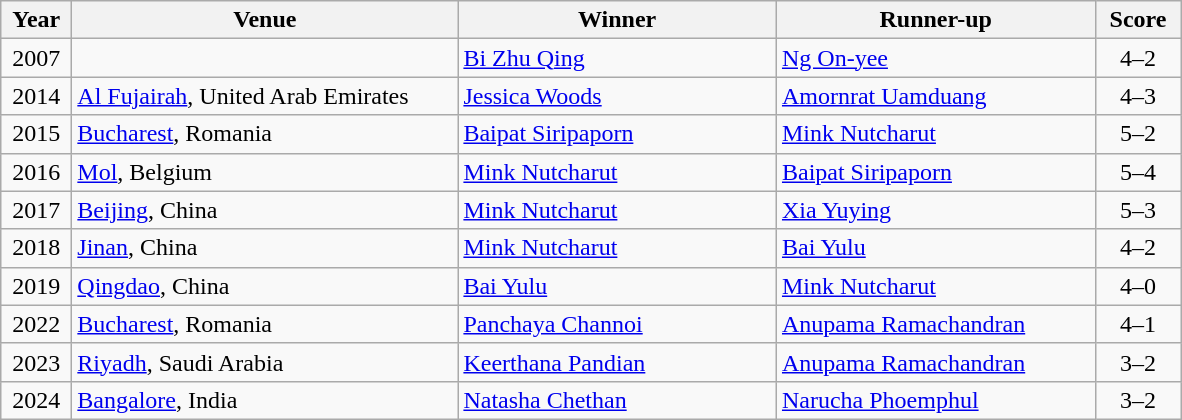<table class="wikitable">
<tr>
<th width=40>Year</th>
<th width=250>Venue</th>
<th width=205>Winner</th>
<th width=205>Runner-up</th>
<th width=50>Score</th>
</tr>
<tr>
<td align="center">2007</td>
<td></td>
<td> <a href='#'>Bi Zhu Qing</a></td>
<td> <a href='#'>Ng On-yee</a></td>
<td align = "center">4–2</td>
</tr>
<tr>
<td align="center">2014</td>
<td> <a href='#'>Al Fujairah</a>, United Arab Emirates</td>
<td> <a href='#'>Jessica Woods</a></td>
<td> <a href='#'>Amornrat Uamduang</a></td>
<td align = "center">4–3</td>
</tr>
<tr>
<td align="center">2015</td>
<td> <a href='#'>Bucharest</a>, Romania</td>
<td> <a href='#'>Baipat Siripaporn</a></td>
<td> <a href='#'>Mink Nutcharut</a></td>
<td align = "center">5–2</td>
</tr>
<tr>
<td align="center">2016</td>
<td> <a href='#'>Mol</a>, Belgium</td>
<td> <a href='#'>Mink Nutcharut</a></td>
<td> <a href='#'>Baipat Siripaporn</a></td>
<td align = "center">5–4</td>
</tr>
<tr>
<td align="center">2017</td>
<td> <a href='#'>Beijing</a>, China</td>
<td> <a href='#'>Mink Nutcharut</a></td>
<td> <a href='#'>Xia Yuying</a></td>
<td align = "center">5–3</td>
</tr>
<tr>
<td align="center">2018</td>
<td> <a href='#'>Jinan</a>, China</td>
<td> <a href='#'>Mink Nutcharut</a></td>
<td> <a href='#'>Bai Yulu</a></td>
<td align = "center">4–2</td>
</tr>
<tr>
<td align="center">2019</td>
<td> <a href='#'>Qingdao</a>, China</td>
<td> <a href='#'>Bai Yulu</a></td>
<td> <a href='#'>Mink Nutcharut</a></td>
<td align = "center">4–0</td>
</tr>
<tr>
<td align="center">2022</td>
<td> <a href='#'>Bucharest</a>, Romania</td>
<td> <a href='#'>Panchaya Channoi</a></td>
<td> <a href='#'>Anupama Ramachandran</a></td>
<td align = "center">4–1</td>
</tr>
<tr>
<td align="center">2023</td>
<td> <a href='#'>Riyadh</a>, Saudi Arabia</td>
<td> <a href='#'>Keerthana Pandian</a></td>
<td> <a href='#'>Anupama Ramachandran</a></td>
<td align = "center">3–2</td>
</tr>
<tr>
<td align="center">2024</td>
<td> <a href='#'>Bangalore</a>, India</td>
<td> <a href='#'>Natasha Chethan</a></td>
<td> <a href='#'>Narucha Phoemphul</a></td>
<td align = "center">3–2</td>
</tr>
</table>
